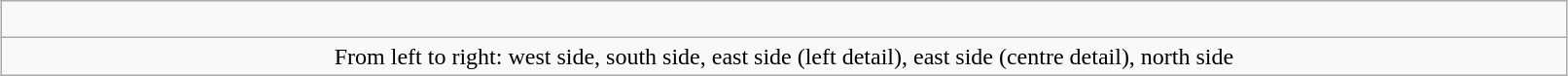<table class="wikitable" style="width:85%; margin:1em auto; clear:both; text-align:center;">
<tr>
<td><br>



</td>
</tr>
<tr>
<td>From left to right: west side, south side, east side (left detail), east side (centre detail), north side</td>
</tr>
</table>
